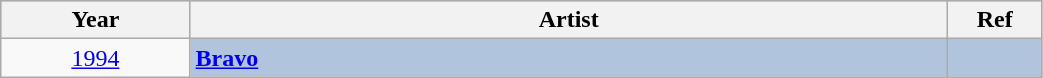<table class="wikitable" style="width:55%;">
<tr style="background:#bebebe;">
<th style="width:10%;">Year</th>
<th style="width:40%;">Artist</th>
<th style="width:5%;">Ref</th>
</tr>
<tr>
<td align="center"><a href='#'>1994</a></td>
<td style="background:#B0C4DE"><strong><a href='#'>Bravo</a> </strong></td>
<td style="background:#B0C4DE" align="center"></td>
</tr>
</table>
